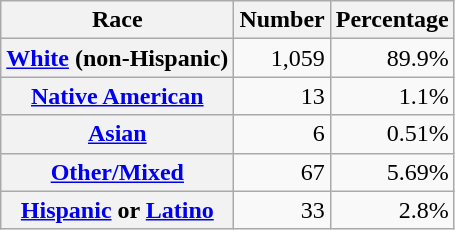<table class="wikitable" style="text-align:right">
<tr>
<th scope="col">Race</th>
<th scope="col">Number</th>
<th scope="col">Percentage</th>
</tr>
<tr>
<th scope="row"><a href='#'>White</a> (non-Hispanic)</th>
<td>1,059</td>
<td>89.9%</td>
</tr>
<tr>
<th scope="row"><a href='#'>Native American</a></th>
<td>13</td>
<td>1.1%</td>
</tr>
<tr>
<th scope="row"><a href='#'>Asian</a></th>
<td>6</td>
<td>0.51%</td>
</tr>
<tr>
<th scope="row"><a href='#'>Other/Mixed</a></th>
<td>67</td>
<td>5.69%</td>
</tr>
<tr>
<th scope="row"><a href='#'>Hispanic</a> or <a href='#'>Latino</a></th>
<td>33</td>
<td>2.8%</td>
</tr>
</table>
